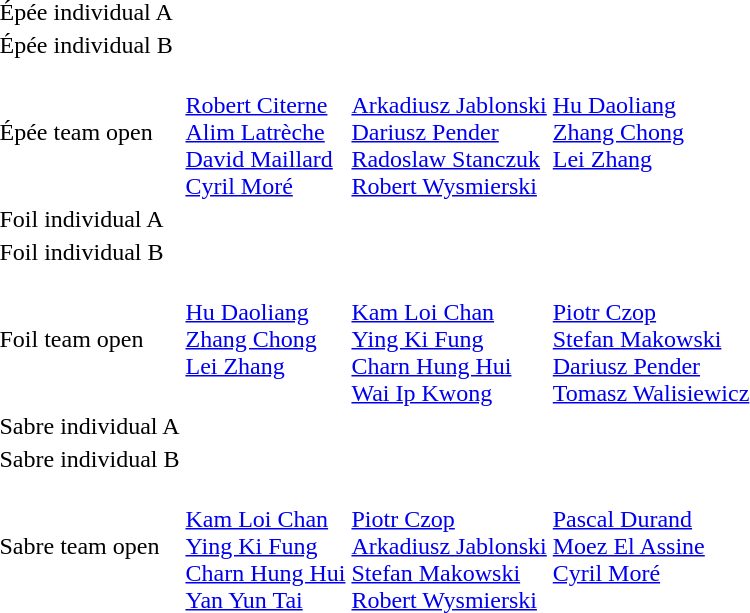<table>
<tr>
<td>Épée individual A<br></td>
<td></td>
<td></td>
<td></td>
</tr>
<tr>
<td>Épée individual B<br></td>
<td></td>
<td></td>
<td></td>
</tr>
<tr>
<td>Épée team open<br></td>
<td valign=top> <br> <a href='#'>Robert Citerne</a> <br> <a href='#'>Alim Latrèche</a> <br> <a href='#'>David Maillard</a> <br> <a href='#'>Cyril Moré</a></td>
<td valign=top> <br> <a href='#'>Arkadiusz Jablonski</a> <br> <a href='#'>Dariusz Pender</a> <br> <a href='#'>Radoslaw Stanczuk</a> <br> <a href='#'>Robert Wysmierski</a></td>
<td valign=top> <br> <a href='#'>Hu Daoliang</a> <br> <a href='#'>Zhang Chong</a> <br> <a href='#'>Lei Zhang</a></td>
</tr>
<tr>
<td>Foil individual A<br></td>
<td></td>
<td></td>
<td></td>
</tr>
<tr>
<td>Foil individual B<br></td>
<td></td>
<td></td>
<td></td>
</tr>
<tr>
<td>Foil team open<br></td>
<td valign=top> <br> <a href='#'>Hu Daoliang</a> <br> <a href='#'>Zhang Chong</a> <br> <a href='#'>Lei Zhang</a></td>
<td valign=top> <br> <a href='#'>Kam Loi Chan</a> <br> <a href='#'>Ying Ki Fung</a> <br> <a href='#'>Charn Hung Hui</a> <br> <a href='#'>Wai Ip Kwong</a></td>
<td valign=top> <br> <a href='#'>Piotr Czop</a> <br> <a href='#'>Stefan Makowski</a> <br> <a href='#'>Dariusz Pender</a> <br> <a href='#'>Tomasz Walisiewicz</a></td>
</tr>
<tr>
<td>Sabre individual A<br></td>
<td></td>
<td></td>
<td></td>
</tr>
<tr>
<td>Sabre individual B<br></td>
<td></td>
<td></td>
<td></td>
</tr>
<tr>
<td>Sabre team open<br></td>
<td valign=top> <br> <a href='#'>Kam Loi Chan</a> <br> <a href='#'>Ying Ki Fung</a> <br> <a href='#'>Charn Hung Hui</a> <br> <a href='#'>Yan Yun Tai</a></td>
<td valign=top> <br> <a href='#'>Piotr Czop</a> <br> <a href='#'>Arkadiusz Jablonski</a> <br> <a href='#'>Stefan Makowski</a> <br> <a href='#'>Robert Wysmierski</a></td>
<td valign=top> <br> <a href='#'>Pascal Durand</a> <br> <a href='#'>Moez El Assine</a> <br> <a href='#'>Cyril Moré</a></td>
</tr>
</table>
